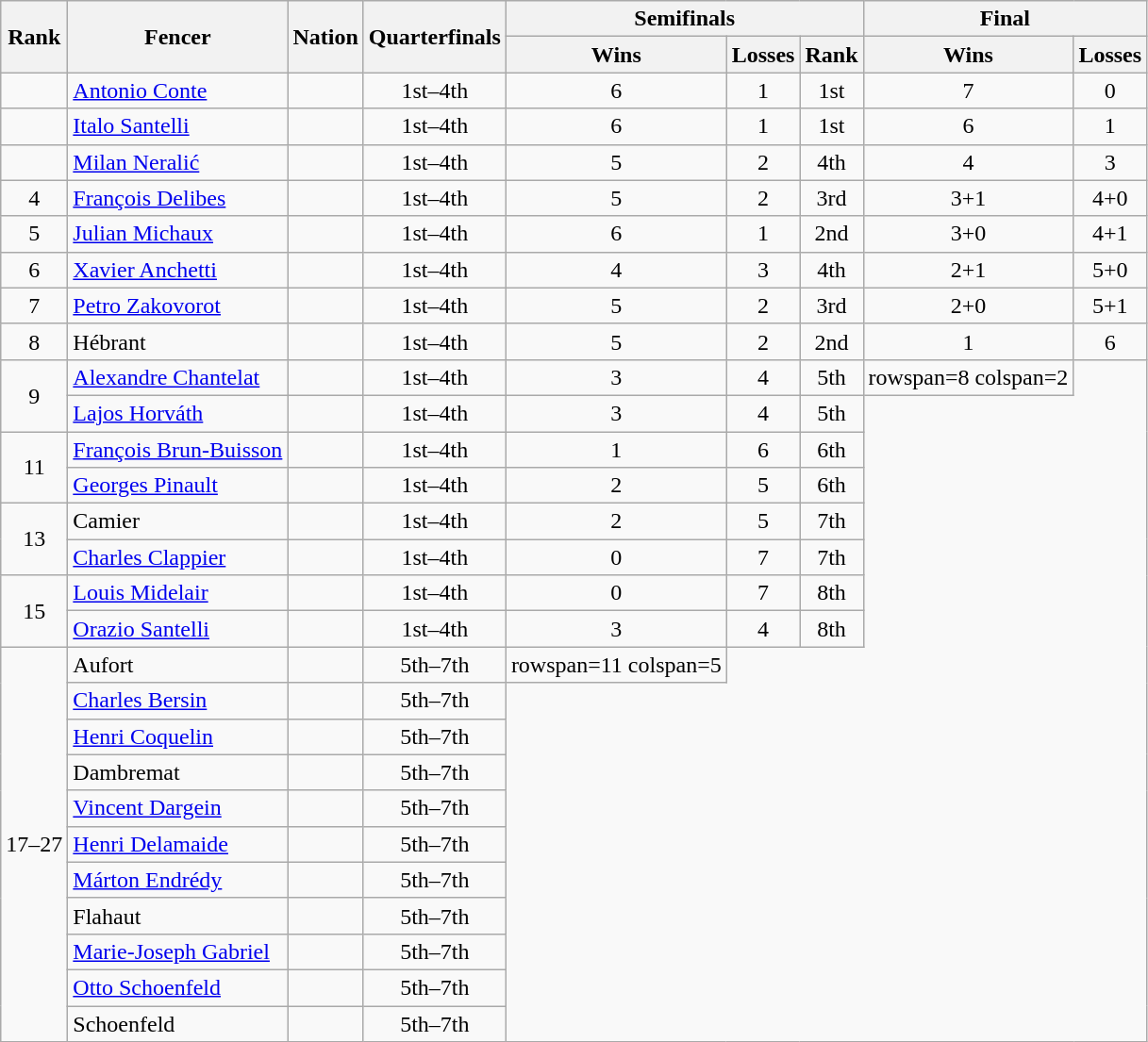<table class="wikitable sortable" style="text-align:center">
<tr>
<th rowspan=2>Rank</th>
<th rowspan=2>Fencer</th>
<th rowspan=2>Nation</th>
<th rowspan=2>Quarterfinals</th>
<th colspan=3>Semifinals</th>
<th colspan=2>Final</th>
</tr>
<tr>
<th>Wins</th>
<th>Losses</th>
<th>Rank</th>
<th>Wins</th>
<th>Losses</th>
</tr>
<tr>
<td></td>
<td align=left><a href='#'>Antonio Conte</a></td>
<td align=left></td>
<td>1st–4th</td>
<td>6</td>
<td>1</td>
<td>1st</td>
<td>7</td>
<td>0</td>
</tr>
<tr>
<td></td>
<td align=left><a href='#'>Italo Santelli</a></td>
<td align=left></td>
<td>1st–4th</td>
<td>6</td>
<td>1</td>
<td>1st</td>
<td>6</td>
<td>1</td>
</tr>
<tr>
<td></td>
<td align=left><a href='#'>Milan Neralić</a></td>
<td align=left></td>
<td>1st–4th</td>
<td>5</td>
<td>2</td>
<td>4th</td>
<td>4</td>
<td>3</td>
</tr>
<tr>
<td>4</td>
<td align=left><a href='#'>François Delibes</a></td>
<td align=left></td>
<td>1st–4th</td>
<td>5</td>
<td>2</td>
<td>3rd</td>
<td>3+1</td>
<td>4+0</td>
</tr>
<tr>
<td>5</td>
<td align=left><a href='#'>Julian Michaux</a></td>
<td align=left></td>
<td>1st–4th</td>
<td>6</td>
<td>1</td>
<td>2nd</td>
<td>3+0</td>
<td>4+1</td>
</tr>
<tr>
<td>6</td>
<td align=left><a href='#'>Xavier Anchetti</a></td>
<td align=left></td>
<td>1st–4th</td>
<td>4</td>
<td>3</td>
<td>4th</td>
<td>2+1</td>
<td>5+0</td>
</tr>
<tr>
<td>7</td>
<td align=left><a href='#'>Petro Zakovorot</a></td>
<td align=left></td>
<td>1st–4th</td>
<td>5</td>
<td>2</td>
<td>3rd</td>
<td>2+0</td>
<td>5+1</td>
</tr>
<tr>
<td>8</td>
<td align=left>Hébrant</td>
<td align=left></td>
<td>1st–4th</td>
<td>5</td>
<td>2</td>
<td>2nd</td>
<td>1</td>
<td>6</td>
</tr>
<tr>
<td rowspan=2>9</td>
<td align=left><a href='#'>Alexandre Chantelat</a></td>
<td align=left></td>
<td>1st–4th</td>
<td>3</td>
<td>4</td>
<td>5th</td>
<td>rowspan=8 colspan=2 </td>
</tr>
<tr>
<td align=left><a href='#'>Lajos Horváth</a></td>
<td align=left></td>
<td>1st–4th</td>
<td>3</td>
<td>4</td>
<td>5th</td>
</tr>
<tr>
<td rowspan=2>11</td>
<td align=left><a href='#'>François Brun-Buisson</a></td>
<td align=left></td>
<td>1st–4th</td>
<td>1</td>
<td>6</td>
<td>6th</td>
</tr>
<tr>
<td align=left><a href='#'>Georges Pinault</a></td>
<td align=left></td>
<td>1st–4th</td>
<td>2</td>
<td>5</td>
<td>6th</td>
</tr>
<tr>
<td rowspan=2>13</td>
<td align=left>Camier</td>
<td align=left></td>
<td>1st–4th</td>
<td>2</td>
<td>5</td>
<td>7th</td>
</tr>
<tr>
<td align=left><a href='#'>Charles Clappier</a></td>
<td align=left></td>
<td>1st–4th</td>
<td>0</td>
<td>7</td>
<td>7th</td>
</tr>
<tr>
<td rowspan=2>15</td>
<td align=left><a href='#'>Louis Midelair</a></td>
<td align=left></td>
<td>1st–4th</td>
<td>0</td>
<td>7</td>
<td>8th</td>
</tr>
<tr>
<td align=left><a href='#'>Orazio Santelli</a></td>
<td align=left></td>
<td>1st–4th</td>
<td>3</td>
<td>4</td>
<td>8th</td>
</tr>
<tr>
<td rowspan=11>17–27</td>
<td align=left>Aufort</td>
<td align=left></td>
<td>5th–7th</td>
<td>rowspan=11 colspan=5 </td>
</tr>
<tr>
<td align=left><a href='#'>Charles Bersin</a></td>
<td align=left></td>
<td>5th–7th</td>
</tr>
<tr>
<td align=left><a href='#'>Henri Coquelin</a></td>
<td align=left></td>
<td>5th–7th</td>
</tr>
<tr>
<td align=left>Dambremat</td>
<td align=left></td>
<td>5th–7th</td>
</tr>
<tr>
<td align=left><a href='#'>Vincent Dargein</a></td>
<td align=left></td>
<td>5th–7th</td>
</tr>
<tr>
<td align=left><a href='#'>Henri Delamaide</a></td>
<td align=left></td>
<td>5th–7th</td>
</tr>
<tr>
<td align=left><a href='#'>Márton Endrédy</a></td>
<td align=left></td>
<td>5th–7th</td>
</tr>
<tr>
<td align=left>Flahaut</td>
<td align=left></td>
<td>5th–7th</td>
</tr>
<tr>
<td align=left><a href='#'>Marie-Joseph Gabriel</a></td>
<td align=left></td>
<td>5th–7th</td>
</tr>
<tr>
<td align=left><a href='#'>Otto Schoenfeld</a></td>
<td align=left></td>
<td>5th–7th</td>
</tr>
<tr>
<td align=left>Schoenfeld</td>
<td align=left></td>
<td>5th–7th</td>
</tr>
</table>
